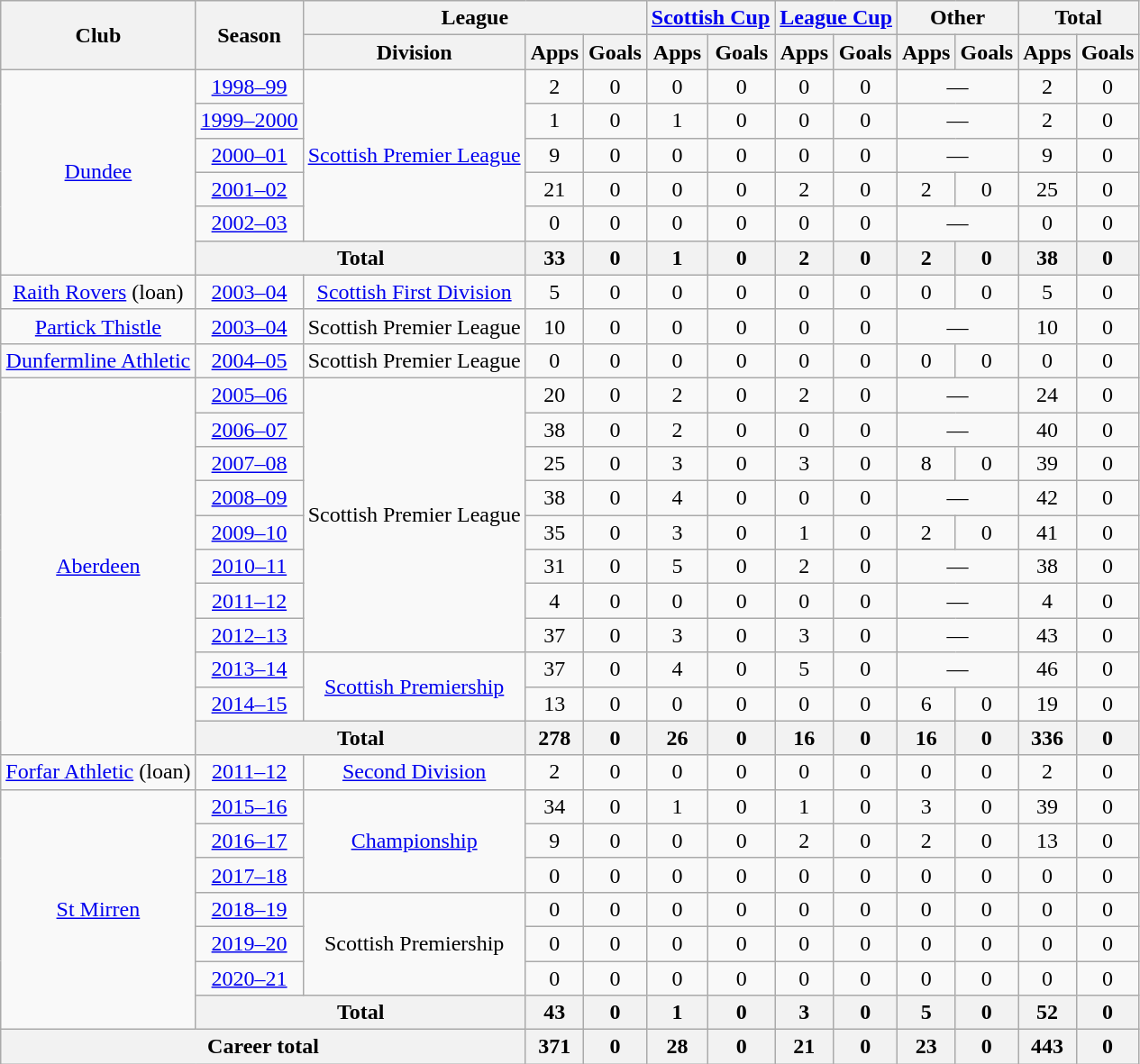<table class="wikitable" style="text-align:center">
<tr>
<th rowspan="2">Club</th>
<th rowspan="2">Season</th>
<th colspan="3">League</th>
<th colspan="2"><a href='#'>Scottish Cup</a></th>
<th colspan="2"><a href='#'>League Cup</a></th>
<th colspan="2">Other</th>
<th colspan="2">Total</th>
</tr>
<tr>
<th>Division</th>
<th>Apps</th>
<th>Goals</th>
<th>Apps</th>
<th>Goals</th>
<th>Apps</th>
<th>Goals</th>
<th>Apps</th>
<th>Goals</th>
<th>Apps</th>
<th>Goals</th>
</tr>
<tr>
<td rowspan="6"><a href='#'>Dundee</a></td>
<td><a href='#'>1998–99</a></td>
<td rowspan="5"><a href='#'>Scottish Premier League</a></td>
<td>2</td>
<td>0</td>
<td>0</td>
<td>0</td>
<td>0</td>
<td>0</td>
<td colspan="2">—</td>
<td>2</td>
<td>0</td>
</tr>
<tr>
<td><a href='#'>1999–2000</a></td>
<td>1</td>
<td>0</td>
<td>1</td>
<td>0</td>
<td>0</td>
<td>0</td>
<td colspan="2">—</td>
<td>2</td>
<td>0</td>
</tr>
<tr>
<td><a href='#'>2000–01</a></td>
<td>9</td>
<td>0</td>
<td>0</td>
<td>0</td>
<td>0</td>
<td>0</td>
<td colspan="2">—</td>
<td>9</td>
<td>0</td>
</tr>
<tr>
<td><a href='#'>2001–02</a></td>
<td>21</td>
<td>0</td>
<td>0</td>
<td>0</td>
<td>2</td>
<td>0</td>
<td>2</td>
<td>0</td>
<td>25</td>
<td>0</td>
</tr>
<tr>
<td><a href='#'>2002–03</a></td>
<td>0</td>
<td>0</td>
<td>0</td>
<td>0</td>
<td>0</td>
<td>0</td>
<td colspan="2">—</td>
<td>0</td>
<td>0</td>
</tr>
<tr>
<th colspan="2">Total</th>
<th>33</th>
<th>0</th>
<th>1</th>
<th>0</th>
<th>2</th>
<th>0</th>
<th>2</th>
<th>0</th>
<th>38</th>
<th>0</th>
</tr>
<tr>
<td><a href='#'>Raith Rovers</a> (loan)</td>
<td><a href='#'>2003–04</a></td>
<td><a href='#'>Scottish First Division</a></td>
<td>5</td>
<td>0</td>
<td>0</td>
<td>0</td>
<td>0</td>
<td>0</td>
<td>0</td>
<td>0</td>
<td>5</td>
<td>0</td>
</tr>
<tr>
<td><a href='#'>Partick Thistle</a></td>
<td><a href='#'>2003–04</a></td>
<td>Scottish Premier League</td>
<td>10</td>
<td>0</td>
<td>0</td>
<td>0</td>
<td>0</td>
<td>0</td>
<td colspan="2">—</td>
<td>10</td>
<td>0</td>
</tr>
<tr>
<td><a href='#'>Dunfermline Athletic</a></td>
<td><a href='#'>2004–05</a></td>
<td>Scottish Premier League</td>
<td>0</td>
<td>0</td>
<td>0</td>
<td>0</td>
<td>0</td>
<td>0</td>
<td>0</td>
<td>0</td>
<td>0</td>
<td>0</td>
</tr>
<tr>
<td rowspan="11"><a href='#'>Aberdeen</a></td>
<td><a href='#'>2005–06</a></td>
<td rowspan="8">Scottish Premier League</td>
<td>20</td>
<td>0</td>
<td>2</td>
<td>0</td>
<td>2</td>
<td>0</td>
<td colspan="2">—</td>
<td>24</td>
<td>0</td>
</tr>
<tr>
<td><a href='#'>2006–07</a></td>
<td>38</td>
<td>0</td>
<td>2</td>
<td>0</td>
<td>0</td>
<td>0</td>
<td colspan="2">—</td>
<td>40</td>
<td>0</td>
</tr>
<tr>
<td><a href='#'>2007–08</a></td>
<td>25</td>
<td>0</td>
<td>3</td>
<td>0</td>
<td>3</td>
<td>0</td>
<td>8</td>
<td>0</td>
<td>39</td>
<td>0</td>
</tr>
<tr>
<td><a href='#'>2008–09</a></td>
<td>38</td>
<td>0</td>
<td>4</td>
<td>0</td>
<td>0</td>
<td>0</td>
<td colspan="2">—</td>
<td>42</td>
<td>0</td>
</tr>
<tr>
<td><a href='#'>2009–10</a></td>
<td>35</td>
<td>0</td>
<td>3</td>
<td>0</td>
<td>1</td>
<td>0</td>
<td>2</td>
<td>0</td>
<td>41</td>
<td>0</td>
</tr>
<tr>
<td><a href='#'>2010–11</a></td>
<td>31</td>
<td>0</td>
<td>5</td>
<td>0</td>
<td>2</td>
<td>0</td>
<td colspan="2">—</td>
<td>38</td>
<td>0</td>
</tr>
<tr>
<td><a href='#'>2011–12</a></td>
<td>4</td>
<td>0</td>
<td>0</td>
<td>0</td>
<td>0</td>
<td>0</td>
<td colspan="2">—</td>
<td>4</td>
<td>0</td>
</tr>
<tr>
<td><a href='#'>2012–13</a></td>
<td>37</td>
<td>0</td>
<td>3</td>
<td>0</td>
<td>3</td>
<td>0</td>
<td colspan="2">—</td>
<td>43</td>
<td>0</td>
</tr>
<tr>
<td><a href='#'>2013–14</a></td>
<td rowspan="2"><a href='#'>Scottish Premiership</a></td>
<td>37</td>
<td>0</td>
<td>4</td>
<td>0</td>
<td>5</td>
<td>0</td>
<td colspan="2">—</td>
<td>46</td>
<td>0</td>
</tr>
<tr>
<td><a href='#'>2014–15</a></td>
<td>13</td>
<td>0</td>
<td>0</td>
<td>0</td>
<td>0</td>
<td>0</td>
<td>6</td>
<td>0</td>
<td>19</td>
<td>0</td>
</tr>
<tr>
<th colspan="2">Total</th>
<th>278</th>
<th>0</th>
<th>26</th>
<th>0</th>
<th>16</th>
<th>0</th>
<th>16</th>
<th>0</th>
<th>336</th>
<th>0</th>
</tr>
<tr>
<td><a href='#'>Forfar Athletic</a> (loan)</td>
<td><a href='#'>2011–12</a></td>
<td><a href='#'>Second Division</a></td>
<td>2</td>
<td>0</td>
<td>0</td>
<td>0</td>
<td>0</td>
<td>0</td>
<td>0</td>
<td>0</td>
<td>2</td>
<td>0</td>
</tr>
<tr>
<td rowspan="7"><a href='#'>St Mirren</a></td>
<td><a href='#'>2015–16</a></td>
<td rowspan="3"><a href='#'>Championship</a></td>
<td>34</td>
<td>0</td>
<td>1</td>
<td>0</td>
<td>1</td>
<td>0</td>
<td>3</td>
<td>0</td>
<td>39</td>
<td>0</td>
</tr>
<tr>
<td><a href='#'>2016–17</a></td>
<td>9</td>
<td>0</td>
<td>0</td>
<td>0</td>
<td>2</td>
<td>0</td>
<td>2</td>
<td>0</td>
<td>13</td>
<td>0</td>
</tr>
<tr>
<td><a href='#'>2017–18</a></td>
<td>0</td>
<td>0</td>
<td>0</td>
<td>0</td>
<td>0</td>
<td>0</td>
<td>0</td>
<td>0</td>
<td>0</td>
<td>0</td>
</tr>
<tr>
<td><a href='#'>2018–19</a></td>
<td rowspan="3">Scottish Premiership</td>
<td>0</td>
<td>0</td>
<td>0</td>
<td>0</td>
<td>0</td>
<td>0</td>
<td>0</td>
<td>0</td>
<td>0</td>
<td>0</td>
</tr>
<tr>
<td><a href='#'>2019–20</a></td>
<td>0</td>
<td>0</td>
<td>0</td>
<td>0</td>
<td>0</td>
<td>0</td>
<td>0</td>
<td>0</td>
<td>0</td>
<td>0</td>
</tr>
<tr>
<td><a href='#'>2020–21</a></td>
<td>0</td>
<td>0</td>
<td>0</td>
<td>0</td>
<td>0</td>
<td>0</td>
<td>0</td>
<td>0</td>
<td>0</td>
<td>0</td>
</tr>
<tr>
<th colspan="2">Total</th>
<th>43</th>
<th>0</th>
<th>1</th>
<th>0</th>
<th>3</th>
<th>0</th>
<th>5</th>
<th>0</th>
<th>52</th>
<th>0</th>
</tr>
<tr>
<th colspan="3">Career total</th>
<th>371</th>
<th>0</th>
<th>28</th>
<th>0</th>
<th>21</th>
<th>0</th>
<th>23</th>
<th>0</th>
<th>443</th>
<th>0</th>
</tr>
</table>
